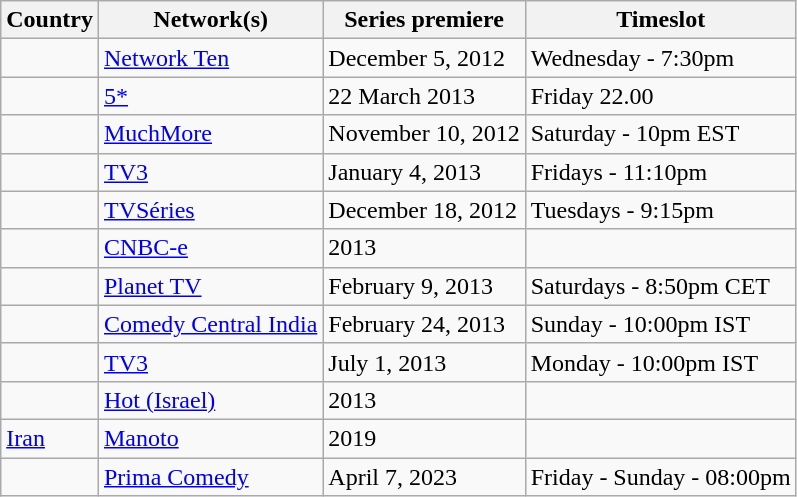<table class="wikitable sortable" ; margin:auto;">
<tr>
<th>Country</th>
<th>Network(s)</th>
<th>Series premiere</th>
<th>Timeslot</th>
</tr>
<tr>
<td></td>
<td><a href='#'>Network Ten</a></td>
<td>December 5, 2012</td>
<td>Wednesday - 7:30pm</td>
</tr>
<tr>
<td></td>
<td><a href='#'>5*</a></td>
<td>22 March 2013</td>
<td>Friday 22.00</td>
</tr>
<tr>
<td></td>
<td><a href='#'>MuchMore</a></td>
<td>November 10, 2012</td>
<td>Saturday - 10pm EST</td>
</tr>
<tr>
<td></td>
<td><a href='#'>TV3</a></td>
<td>January 4, 2013</td>
<td>Fridays - 11:10pm</td>
</tr>
<tr>
<td></td>
<td><a href='#'>TVSéries</a></td>
<td>December 18, 2012</td>
<td>Tuesdays - 9:15pm</td>
</tr>
<tr>
<td></td>
<td><a href='#'>CNBC-e</a></td>
<td>2013</td>
<td></td>
</tr>
<tr>
<td></td>
<td><a href='#'>Planet TV</a></td>
<td>February 9, 2013</td>
<td>Saturdays - 8:50pm CET</td>
</tr>
<tr>
<td></td>
<td><a href='#'>Comedy Central India</a></td>
<td>February 24, 2013</td>
<td>Sunday - 10:00pm IST</td>
</tr>
<tr>
<td></td>
<td><a href='#'>TV3</a></td>
<td>July 1, 2013</td>
<td>Monday - 10:00pm IST</td>
</tr>
<tr>
<td></td>
<td><a href='#'>Hot (Israel)</a></td>
<td>2013</td>
<td></td>
</tr>
<tr>
<td><a href='#'>Iran</a></td>
<td><a href='#'>Manoto</a></td>
<td>2019</td>
<td></td>
</tr>
<tr>
<td></td>
<td><a href='#'>Prima Comedy</a></td>
<td>April 7, 2023</td>
<td>Friday - Sunday - 08:00pm</td>
</tr>
</table>
